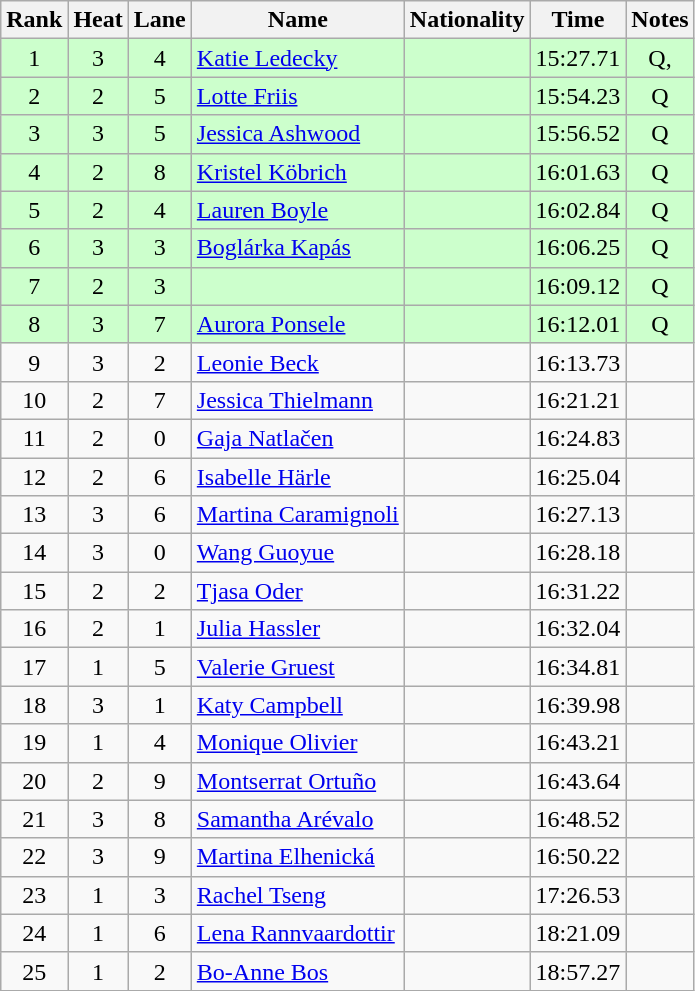<table class="wikitable sortable" style="text-align:center">
<tr>
<th>Rank</th>
<th>Heat</th>
<th>Lane</th>
<th>Name</th>
<th>Nationality</th>
<th>Time</th>
<th>Notes</th>
</tr>
<tr bgcolor=ccffcc>
<td>1</td>
<td>3</td>
<td>4</td>
<td align=left><a href='#'>Katie Ledecky</a></td>
<td align=left></td>
<td>15:27.71</td>
<td>Q, </td>
</tr>
<tr bgcolor=ccffcc>
<td>2</td>
<td>2</td>
<td>5</td>
<td align=left><a href='#'>Lotte Friis</a></td>
<td align=left></td>
<td>15:54.23</td>
<td>Q</td>
</tr>
<tr bgcolor=ccffcc>
<td>3</td>
<td>3</td>
<td>5</td>
<td align=left><a href='#'>Jessica Ashwood</a></td>
<td align=left></td>
<td>15:56.52</td>
<td>Q</td>
</tr>
<tr bgcolor=ccffcc>
<td>4</td>
<td>2</td>
<td>8</td>
<td align=left><a href='#'>Kristel Köbrich</a></td>
<td align=left></td>
<td>16:01.63</td>
<td>Q</td>
</tr>
<tr bgcolor=ccffcc>
<td>5</td>
<td>2</td>
<td>4</td>
<td align=left><a href='#'>Lauren Boyle</a></td>
<td align=left></td>
<td>16:02.84</td>
<td>Q</td>
</tr>
<tr bgcolor=ccffcc>
<td>6</td>
<td>3</td>
<td>3</td>
<td align=left><a href='#'>Boglárka Kapás</a></td>
<td align=left></td>
<td>16:06.25</td>
<td>Q</td>
</tr>
<tr bgcolor=ccffcc>
<td>7</td>
<td>2</td>
<td>3</td>
<td align=left></td>
<td align=left></td>
<td>16:09.12</td>
<td>Q</td>
</tr>
<tr bgcolor=ccffcc>
<td>8</td>
<td>3</td>
<td>7</td>
<td align=left><a href='#'>Aurora Ponsele</a></td>
<td align=left></td>
<td>16:12.01</td>
<td>Q</td>
</tr>
<tr>
<td>9</td>
<td>3</td>
<td>2</td>
<td align=left><a href='#'>Leonie Beck</a></td>
<td align=left></td>
<td>16:13.73</td>
<td></td>
</tr>
<tr>
<td>10</td>
<td>2</td>
<td>7</td>
<td align=left><a href='#'>Jessica Thielmann</a></td>
<td align=left></td>
<td>16:21.21</td>
<td></td>
</tr>
<tr>
<td>11</td>
<td>2</td>
<td>0</td>
<td align=left><a href='#'>Gaja Natlačen</a></td>
<td align=left></td>
<td>16:24.83</td>
<td></td>
</tr>
<tr>
<td>12</td>
<td>2</td>
<td>6</td>
<td align=left><a href='#'>Isabelle Härle</a></td>
<td align=left></td>
<td>16:25.04</td>
<td></td>
</tr>
<tr>
<td>13</td>
<td>3</td>
<td>6</td>
<td align=left><a href='#'>Martina Caramignoli</a></td>
<td align=left></td>
<td>16:27.13</td>
<td></td>
</tr>
<tr>
<td>14</td>
<td>3</td>
<td>0</td>
<td align=left><a href='#'>Wang Guoyue</a></td>
<td align=left></td>
<td>16:28.18</td>
<td></td>
</tr>
<tr>
<td>15</td>
<td>2</td>
<td>2</td>
<td align=left><a href='#'>Tjasa Oder</a></td>
<td align=left></td>
<td>16:31.22</td>
<td></td>
</tr>
<tr>
<td>16</td>
<td>2</td>
<td>1</td>
<td align=left><a href='#'>Julia Hassler</a></td>
<td align=left></td>
<td>16:32.04</td>
<td></td>
</tr>
<tr>
<td>17</td>
<td>1</td>
<td>5</td>
<td align=left><a href='#'>Valerie Gruest</a></td>
<td align=left></td>
<td>16:34.81</td>
<td></td>
</tr>
<tr>
<td>18</td>
<td>3</td>
<td>1</td>
<td align=left><a href='#'>Katy Campbell</a></td>
<td align=left></td>
<td>16:39.98</td>
<td></td>
</tr>
<tr>
<td>19</td>
<td>1</td>
<td>4</td>
<td align=left><a href='#'>Monique Olivier</a></td>
<td align=left></td>
<td>16:43.21</td>
<td></td>
</tr>
<tr>
<td>20</td>
<td>2</td>
<td>9</td>
<td align=left><a href='#'>Montserrat Ortuño</a></td>
<td align=left></td>
<td>16:43.64</td>
<td></td>
</tr>
<tr>
<td>21</td>
<td>3</td>
<td>8</td>
<td align=left><a href='#'>Samantha Arévalo</a></td>
<td align=left></td>
<td>16:48.52</td>
<td></td>
</tr>
<tr>
<td>22</td>
<td>3</td>
<td>9</td>
<td align=left><a href='#'>Martina Elhenická</a></td>
<td align=left></td>
<td>16:50.22</td>
<td></td>
</tr>
<tr>
<td>23</td>
<td>1</td>
<td>3</td>
<td align=left><a href='#'>Rachel Tseng</a></td>
<td align=left></td>
<td>17:26.53</td>
<td></td>
</tr>
<tr>
<td>24</td>
<td>1</td>
<td>6</td>
<td align=left><a href='#'>Lena Rannvaardottir</a></td>
<td align=left></td>
<td>18:21.09</td>
<td></td>
</tr>
<tr>
<td>25</td>
<td>1</td>
<td>2</td>
<td align=left><a href='#'>Bo-Anne Bos</a></td>
<td align=left></td>
<td>18:57.27</td>
<td></td>
</tr>
</table>
